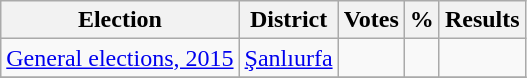<table class="wikitable">
<tr>
<th>Election</th>
<th>District</th>
<th>Votes</th>
<th>%</th>
<th>Results</th>
</tr>
<tr>
<td><a href='#'>General elections, 2015</a></td>
<td><a href='#'>Şanlıurfa</a></td>
<td></td>
<td></td>
<td></td>
</tr>
<tr>
</tr>
</table>
